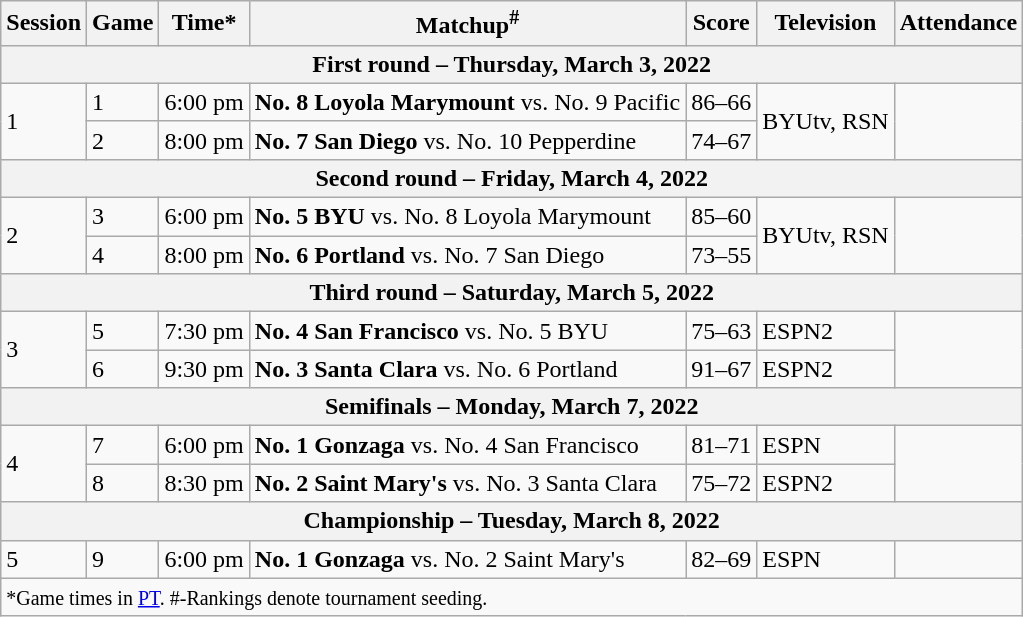<table class="wikitable">
<tr>
<th>Session</th>
<th>Game</th>
<th>Time*</th>
<th>Matchup<sup>#</sup></th>
<th>Score</th>
<th>Television</th>
<th>Attendance</th>
</tr>
<tr>
<th colspan="7">First round – Thursday, March 3, 2022</th>
</tr>
<tr>
<td rowspan="2">1</td>
<td>1</td>
<td>6:00 pm</td>
<td><strong>No. 8 Loyola Marymount</strong> vs. No. 9 Pacific</td>
<td>86–66</td>
<td rowspan="2">BYUtv, RSN</td>
<td rowspan="2"></td>
</tr>
<tr>
<td>2</td>
<td>8:00 pm</td>
<td><strong>No. 7 San Diego</strong> vs. No. 10 Pepperdine</td>
<td>74–67</td>
</tr>
<tr>
<th colspan="7">Second round – Friday, March 4, 2022</th>
</tr>
<tr>
<td rowspan="2">2</td>
<td>3</td>
<td>6:00 pm</td>
<td><strong>No. 5 BYU</strong> vs. No. 8 Loyola Marymount</td>
<td>85–60</td>
<td rowspan="2">BYUtv, RSN</td>
<td rowspan="2"></td>
</tr>
<tr>
<td>4</td>
<td>8:00 pm</td>
<td><strong>No. 6 Portland</strong> vs. No. 7 San Diego</td>
<td>73–55</td>
</tr>
<tr>
<th colspan="7">Third round – Saturday, March 5, 2022</th>
</tr>
<tr>
<td rowspan="2">3</td>
<td>5</td>
<td>7:30 pm</td>
<td><strong>No. 4 San Francisco</strong> vs. No. 5 BYU</td>
<td>75–63</td>
<td>ESPN2</td>
<td rowspan="2"></td>
</tr>
<tr>
<td>6</td>
<td>9:30 pm</td>
<td><strong>No. 3 Santa Clara</strong> vs. No. 6 Portland</td>
<td>91–67</td>
<td>ESPN2</td>
</tr>
<tr>
<th colspan="7">Semifinals – Monday, March 7, 2022</th>
</tr>
<tr>
<td rowspan="2">4</td>
<td>7</td>
<td>6:00 pm</td>
<td><strong>No. 1 Gonzaga</strong> vs. No. 4 San Francisco</td>
<td>81–71</td>
<td>ESPN</td>
<td rowspan="2"></td>
</tr>
<tr>
<td>8</td>
<td>8:30 pm</td>
<td><strong>No. 2 Saint Mary's</strong> vs. No. 3 Santa Clara</td>
<td>75–72</td>
<td>ESPN2</td>
</tr>
<tr>
<th colspan="7">Championship – Tuesday, March 8, 2022</th>
</tr>
<tr>
<td>5</td>
<td>9</td>
<td>6:00 pm</td>
<td><strong>No. 1 Gonzaga</strong> vs. No. 2 Saint Mary's</td>
<td>82–69</td>
<td>ESPN</td>
<td></td>
</tr>
<tr>
<td colspan="7"><small>*Game times in <a href='#'>PT</a>. #-Rankings denote tournament seeding.</small></td>
</tr>
</table>
